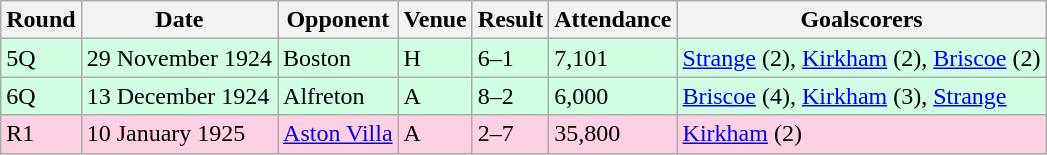<table class="wikitable">
<tr>
<th>Round</th>
<th>Date</th>
<th>Opponent</th>
<th>Venue</th>
<th>Result</th>
<th>Attendance</th>
<th>Goalscorers</th>
</tr>
<tr style="background-color: #d0ffe3;">
<td>5Q</td>
<td>29 November 1924</td>
<td>Boston</td>
<td>H</td>
<td>6–1</td>
<td>7,101</td>
<td><a href='#'>Strange</a> (2), <a href='#'>Kirkham</a> (2), <a href='#'>Briscoe</a> (2)</td>
</tr>
<tr style="background-color: #d0ffe3;">
<td>6Q</td>
<td>13 December 1924</td>
<td>Alfreton</td>
<td>A</td>
<td>8–2</td>
<td>6,000</td>
<td><a href='#'>Briscoe</a> (4), <a href='#'>Kirkham</a> (3), <a href='#'>Strange</a></td>
</tr>
<tr style="background-color: #ffd0e3;">
<td>R1</td>
<td>10 January 1925</td>
<td><a href='#'>Aston Villa</a></td>
<td>A</td>
<td>2–7</td>
<td>35,800</td>
<td><a href='#'>Kirkham</a> (2)</td>
</tr>
</table>
